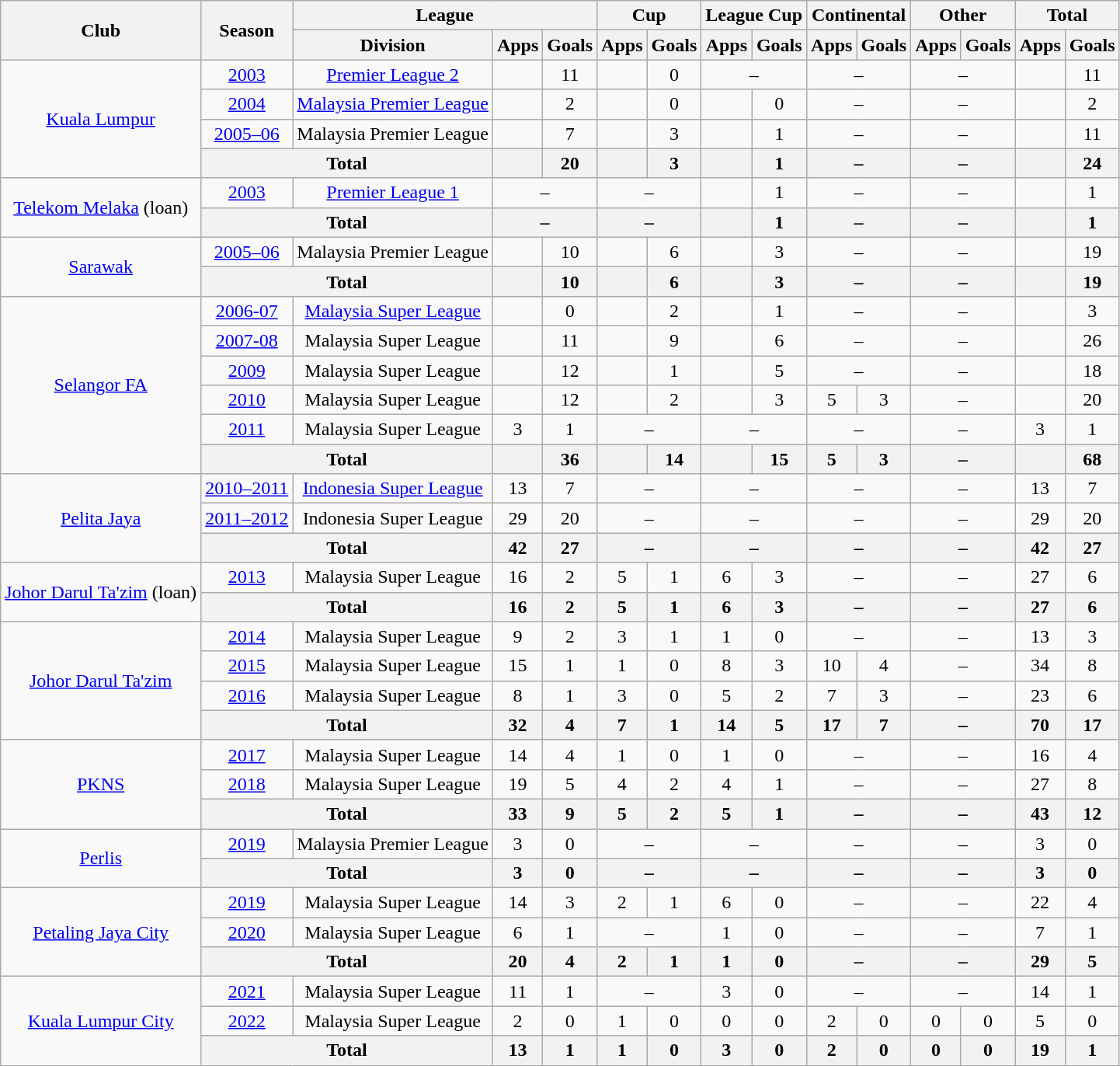<table class=wikitable style="text-align:center">
<tr>
<th rowspan=2>Club</th>
<th rowspan=2>Season</th>
<th colspan=3>League</th>
<th colspan=2>Cup</th>
<th colspan=2>League Cup</th>
<th colspan=2>Continental</th>
<th colspan=2>Other</th>
<th colspan=2>Total</th>
</tr>
<tr>
<th>Division</th>
<th>Apps</th>
<th>Goals</th>
<th>Apps</th>
<th>Goals</th>
<th>Apps</th>
<th>Goals</th>
<th>Apps</th>
<th>Goals</th>
<th>Apps</th>
<th>Goals</th>
<th>Apps</th>
<th>Goals</th>
</tr>
<tr>
<td rowspan=4><a href='#'>Kuala Lumpur</a></td>
<td><a href='#'>2003</a></td>
<td><a href='#'>Premier League 2</a></td>
<td></td>
<td>11</td>
<td></td>
<td>0</td>
<td colspan="2">–</td>
<td colspan="2">–</td>
<td colspan="2">–</td>
<td></td>
<td>11</td>
</tr>
<tr>
<td><a href='#'>2004</a></td>
<td><a href='#'>Malaysia Premier League</a></td>
<td></td>
<td>2</td>
<td></td>
<td>0</td>
<td></td>
<td>0</td>
<td colspan="2">–</td>
<td colspan="2">–</td>
<td></td>
<td>2</td>
</tr>
<tr>
<td><a href='#'>2005–06</a></td>
<td>Malaysia Premier League</td>
<td></td>
<td>7</td>
<td></td>
<td>3</td>
<td></td>
<td>1</td>
<td colspan="2">–</td>
<td colspan="2">–</td>
<td></td>
<td>11</td>
</tr>
<tr>
<th colspan="2">Total</th>
<th></th>
<th>20</th>
<th></th>
<th>3</th>
<th></th>
<th>1</th>
<th colspan=2>–</th>
<th colspan="2">–</th>
<th></th>
<th>24</th>
</tr>
<tr>
<td rowspan=2><a href='#'>Telekom Melaka</a> (loan)</td>
<td><a href='#'>2003</a></td>
<td><a href='#'>Premier League 1</a></td>
<td colspan=2>–</td>
<td colspan=2>–</td>
<td></td>
<td>1</td>
<td colspan=2>–</td>
<td colspan=2>–</td>
<td></td>
<td>1</td>
</tr>
<tr>
<th colspan="2">Total</th>
<th colspan=2>–</th>
<th colspan=2>–</th>
<th></th>
<th>1</th>
<th colspan=2>–</th>
<th colspan=2>–</th>
<th></th>
<th>1</th>
</tr>
<tr>
<td rowspan=2><a href='#'>Sarawak</a></td>
<td><a href='#'>2005–06</a></td>
<td>Malaysia Premier League</td>
<td></td>
<td>10</td>
<td></td>
<td>6</td>
<td></td>
<td>3</td>
<td colspan=2>–</td>
<td colspan=2>–</td>
<td></td>
<td>19</td>
</tr>
<tr>
<th colspan="2">Total</th>
<th></th>
<th>10</th>
<th></th>
<th>6</th>
<th></th>
<th>3</th>
<th colspan=2>–</th>
<th colspan=2>–</th>
<th></th>
<th>19</th>
</tr>
<tr>
<td rowspan=6><a href='#'>Selangor FA</a></td>
<td><a href='#'>2006-07</a></td>
<td><a href='#'>Malaysia Super League</a></td>
<td></td>
<td>0</td>
<td></td>
<td>2</td>
<td></td>
<td>1</td>
<td colspan="2">–</td>
<td colspan=2>–</td>
<td></td>
<td>3</td>
</tr>
<tr>
<td><a href='#'>2007-08</a></td>
<td>Malaysia Super League</td>
<td></td>
<td>11</td>
<td></td>
<td>9</td>
<td></td>
<td>6</td>
<td colspan="2">–</td>
<td colspan=2>–</td>
<td></td>
<td>26</td>
</tr>
<tr>
<td><a href='#'>2009</a></td>
<td>Malaysia Super League</td>
<td></td>
<td>12</td>
<td></td>
<td>1</td>
<td></td>
<td>5</td>
<td colspan="2">–</td>
<td colspan=2>–</td>
<td></td>
<td>18</td>
</tr>
<tr>
<td><a href='#'>2010</a></td>
<td>Malaysia Super League</td>
<td></td>
<td>12</td>
<td></td>
<td>2</td>
<td></td>
<td>3</td>
<td>5</td>
<td>3</td>
<td colspan=2>–</td>
<td></td>
<td>20</td>
</tr>
<tr>
<td><a href='#'>2011</a></td>
<td>Malaysia Super League</td>
<td>3</td>
<td>1</td>
<td colspan="2">–</td>
<td colspan="2">–</td>
<td colspan="2">–</td>
<td colspan=2>–</td>
<td>3</td>
<td>1</td>
</tr>
<tr>
<th colspan="2">Total</th>
<th></th>
<th>36</th>
<th></th>
<th>14</th>
<th></th>
<th>15</th>
<th>5</th>
<th>3</th>
<th colspan="2">–</th>
<th></th>
<th>68</th>
</tr>
<tr>
<td rowspan=3><a href='#'>Pelita Jaya</a></td>
<td><a href='#'>2010–2011</a></td>
<td><a href='#'>Indonesia Super League</a></td>
<td>13</td>
<td>7</td>
<td colspan=2>–</td>
<td colspan=2>–</td>
<td colspan=2>–</td>
<td colspan=2>–</td>
<td>13</td>
<td>7</td>
</tr>
<tr>
<td><a href='#'>2011–2012</a></td>
<td>Indonesia Super League</td>
<td>29</td>
<td>20</td>
<td colspan=2>–</td>
<td colspan=2>–</td>
<td colspan=2>–</td>
<td colspan=2>–</td>
<td>29</td>
<td>20</td>
</tr>
<tr>
<th colspan="2">Total</th>
<th>42</th>
<th>27</th>
<th colspan=2>–</th>
<th colspan=2>–</th>
<th colspan=2>–</th>
<th colspan=2>–</th>
<th>42</th>
<th>27</th>
</tr>
<tr>
<td rowspan=2><a href='#'>Johor Darul Ta'zim</a> (loan)</td>
<td><a href='#'>2013</a></td>
<td>Malaysia Super League</td>
<td>16</td>
<td>2</td>
<td>5</td>
<td>1</td>
<td>6</td>
<td>3</td>
<td colspan=2>–</td>
<td colspan=2>–</td>
<td>27</td>
<td>6</td>
</tr>
<tr>
<th colspan="2">Total</th>
<th>16</th>
<th>2</th>
<th>5</th>
<th>1</th>
<th>6</th>
<th>3</th>
<th colspan=2>–</th>
<th colspan=2>–</th>
<th>27</th>
<th>6</th>
</tr>
<tr>
<td rowspan=4><a href='#'>Johor Darul Ta'zim</a></td>
<td><a href='#'>2014</a></td>
<td>Malaysia Super League</td>
<td>9</td>
<td>2</td>
<td>3</td>
<td>1</td>
<td>1</td>
<td>0</td>
<td colspan=2>–</td>
<td colspan=2>–</td>
<td>13</td>
<td>3</td>
</tr>
<tr>
<td><a href='#'>2015</a></td>
<td>Malaysia Super League</td>
<td>15</td>
<td>1</td>
<td>1</td>
<td>0</td>
<td>8</td>
<td>3</td>
<td>10</td>
<td>4</td>
<td colspan=2>–</td>
<td>34</td>
<td>8</td>
</tr>
<tr>
<td><a href='#'>2016</a></td>
<td>Malaysia Super League</td>
<td>8</td>
<td>1</td>
<td>3</td>
<td>0</td>
<td>5</td>
<td>2</td>
<td>7</td>
<td>3</td>
<td colspan=2>–</td>
<td>23</td>
<td>6</td>
</tr>
<tr>
<th colspan="2">Total</th>
<th>32</th>
<th>4</th>
<th>7</th>
<th>1</th>
<th>14</th>
<th>5</th>
<th>17</th>
<th>7</th>
<th colspan=2>–</th>
<th>70</th>
<th>17</th>
</tr>
<tr>
<td rowspan=3><a href='#'>PKNS</a></td>
<td><a href='#'>2017</a></td>
<td>Malaysia Super League</td>
<td>14</td>
<td>4</td>
<td>1</td>
<td>0</td>
<td>1</td>
<td>0</td>
<td colspan=2>–</td>
<td colspan=2>–</td>
<td>16</td>
<td>4</td>
</tr>
<tr>
<td><a href='#'>2018</a></td>
<td>Malaysia Super League</td>
<td>19</td>
<td>5</td>
<td>4</td>
<td>2</td>
<td>4</td>
<td>1</td>
<td colspan=2>–</td>
<td colspan=2>–</td>
<td>27</td>
<td>8</td>
</tr>
<tr>
<th colspan="2">Total</th>
<th>33</th>
<th>9</th>
<th>5</th>
<th>2</th>
<th>5</th>
<th>1</th>
<th colspan=2>–</th>
<th colspan=2>–</th>
<th>43</th>
<th>12</th>
</tr>
<tr>
<td rowspan=2><a href='#'>Perlis</a></td>
<td><a href='#'>2019</a></td>
<td>Malaysia Premier League</td>
<td>3</td>
<td>0</td>
<td colspan=2>–</td>
<td colspan=2>–</td>
<td colspan=2>–</td>
<td colspan=2>–</td>
<td>3</td>
<td>0</td>
</tr>
<tr>
<th colspan="2">Total</th>
<th>3</th>
<th>0</th>
<th colspan=2>–</th>
<th colspan=2>–</th>
<th colspan=2>–</th>
<th colspan=2>–</th>
<th>3</th>
<th>0</th>
</tr>
<tr>
<td rowspan=3><a href='#'>Petaling Jaya City</a></td>
<td><a href='#'>2019</a></td>
<td>Malaysia Super League</td>
<td>14</td>
<td>3</td>
<td>2</td>
<td>1</td>
<td>6</td>
<td>0</td>
<td colspan=2>–</td>
<td colspan=2>–</td>
<td>22</td>
<td>4</td>
</tr>
<tr>
<td><a href='#'>2020</a></td>
<td>Malaysia Super League</td>
<td>6</td>
<td>1</td>
<td colspan=2>–</td>
<td>1</td>
<td>0</td>
<td colspan=2>–</td>
<td colspan=2>–</td>
<td>7</td>
<td>1</td>
</tr>
<tr>
<th colspan="2">Total</th>
<th>20</th>
<th>4</th>
<th>2</th>
<th>1</th>
<th>1</th>
<th>0</th>
<th colspan=2>–</th>
<th colspan=2>–</th>
<th>29</th>
<th>5</th>
</tr>
<tr>
<td rowspan=3><a href='#'>Kuala Lumpur City</a></td>
<td><a href='#'>2021</a></td>
<td>Malaysia Super League</td>
<td>11</td>
<td>1</td>
<td colspan=2>–</td>
<td>3</td>
<td>0</td>
<td colspan=2>–</td>
<td colspan=2>–</td>
<td>14</td>
<td>1</td>
</tr>
<tr>
<td><a href='#'>2022</a></td>
<td>Malaysia Super League</td>
<td>2</td>
<td>0</td>
<td>1</td>
<td>0</td>
<td>0</td>
<td>0</td>
<td>2</td>
<td>0</td>
<td>0</td>
<td>0</td>
<td>5</td>
<td>0</td>
</tr>
<tr>
<th colspan="2">Total</th>
<th>13</th>
<th>1</th>
<th>1</th>
<th>0</th>
<th>3</th>
<th>0</th>
<th>2</th>
<th>0</th>
<th>0</th>
<th>0</th>
<th>19</th>
<th>1</th>
</tr>
</table>
